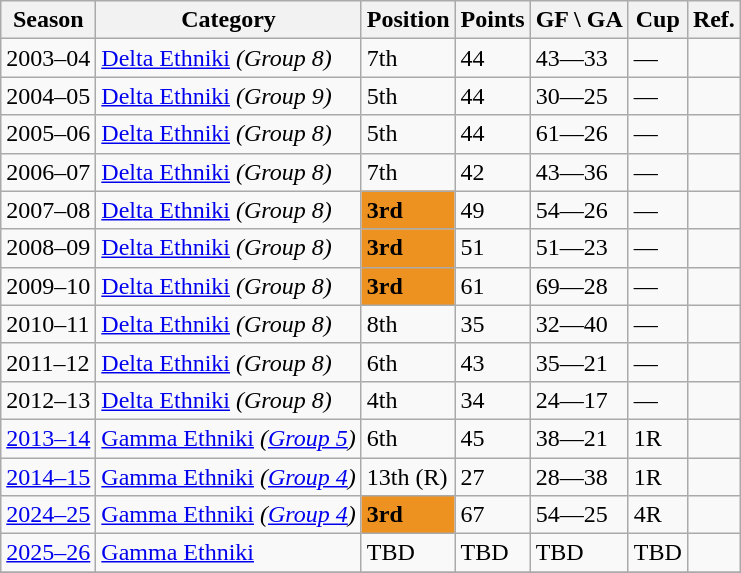<table class="wikitable">
<tr>
<th>Season</th>
<th>Category</th>
<th>Position</th>
<th>Points</th>
<th>GF \ GA</th>
<th>Cup</th>
<th>Ref.</th>
</tr>
<tr>
<td>2003–04</td>
<td><a href='#'>Delta Ethniki</a> <em>(Group 8)</em></td>
<td>7th</td>
<td>44</td>
<td>43—33</td>
<td>—</td>
<td></td>
</tr>
<tr>
<td>2004–05</td>
<td><a href='#'>Delta Ethniki</a> <em>(Group 9)</em></td>
<td>5th</td>
<td>44</td>
<td>30—25</td>
<td>—</td>
<td></td>
</tr>
<tr>
<td>2005–06</td>
<td><a href='#'>Delta Ethniki</a> <em>(Group 8)</em></td>
<td>5th</td>
<td>44</td>
<td>61—26</td>
<td>—</td>
<td></td>
</tr>
<tr>
<td>2006–07</td>
<td><a href='#'>Delta Ethniki</a> <em>(Group 8)</em></td>
<td>7th</td>
<td>42</td>
<td>43—36</td>
<td>—</td>
<td></td>
</tr>
<tr>
<td>2007–08</td>
<td><a href='#'>Delta Ethniki</a> <em>(Group 8)</em></td>
<td style="background:#ED9121;"><strong>3rd</strong></td>
<td>49</td>
<td>54—26</td>
<td>—</td>
<td></td>
</tr>
<tr>
<td>2008–09</td>
<td><a href='#'>Delta Ethniki</a> <em>(Group 8)</em></td>
<td style="background:#ED9121;"><strong>3rd</strong></td>
<td>51</td>
<td>51—23</td>
<td>—</td>
<td></td>
</tr>
<tr>
<td>2009–10</td>
<td><a href='#'>Delta Ethniki</a> <em>(Group 8)</em></td>
<td style="background:#ED9121;"><strong>3rd</strong></td>
<td>61</td>
<td>69—28</td>
<td>—</td>
<td></td>
</tr>
<tr>
<td>2010–11</td>
<td><a href='#'>Delta Ethniki</a> <em>(Group 8)</em></td>
<td>8th</td>
<td>35</td>
<td>32—40</td>
<td>—</td>
<td></td>
</tr>
<tr>
<td>2011–12</td>
<td><a href='#'>Delta Ethniki</a> <em>(Group 8)</em></td>
<td>6th</td>
<td>43</td>
<td>35—21</td>
<td>—</td>
<td></td>
</tr>
<tr>
<td>2012–13</td>
<td><a href='#'>Delta Ethniki</a> <em>(Group 8)</em></td>
<td>4th</td>
<td>34</td>
<td>24—17</td>
<td>—</td>
<td></td>
</tr>
<tr>
<td><a href='#'>2013–14</a></td>
<td><a href='#'>Gamma Ethniki</a> <em>(<a href='#'>Group 5</a>)</em></td>
<td>6th</td>
<td>45</td>
<td>38—21</td>
<td>1R</td>
<td></td>
</tr>
<tr>
<td><a href='#'>2014–15</a></td>
<td><a href='#'>Gamma Ethniki</a> <em>(<a href='#'>Group 4</a>)</em></td>
<td>13th (R)</td>
<td>27</td>
<td>28—38</td>
<td>1R</td>
<td></td>
</tr>
<tr>
<td><a href='#'>2024–25</a></td>
<td><a href='#'>Gamma Ethniki</a> <em>(<a href='#'>Group 4</a>)</em></td>
<td style="background:#ED9121;"><strong>3rd</strong></td>
<td>67</td>
<td>54—25</td>
<td>4R</td>
<td></td>
</tr>
<tr>
<td><a href='#'>2025–26</a></td>
<td><a href='#'>Gamma Ethniki</a></td>
<td>TBD</td>
<td>TBD</td>
<td>TBD</td>
<td>TBD</td>
<td></td>
</tr>
<tr>
</tr>
</table>
